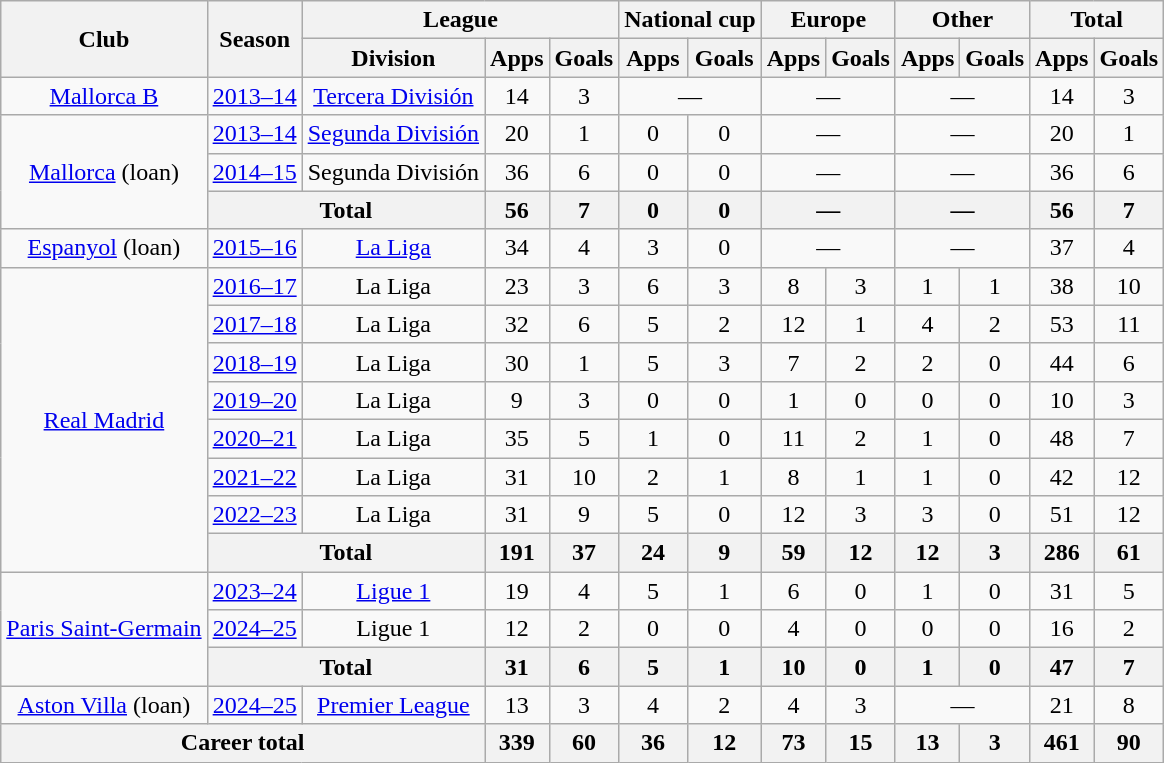<table class="wikitable" style="text-align: center;">
<tr>
<th rowspan="2">Club</th>
<th rowspan="2">Season</th>
<th colspan="3">League</th>
<th colspan="2">National cup</th>
<th colspan="2">Europe</th>
<th colspan="2">Other</th>
<th colspan="2">Total</th>
</tr>
<tr>
<th>Division</th>
<th>Apps</th>
<th>Goals</th>
<th>Apps</th>
<th>Goals</th>
<th>Apps</th>
<th>Goals</th>
<th>Apps</th>
<th>Goals</th>
<th>Apps</th>
<th>Goals</th>
</tr>
<tr>
<td><a href='#'>Mallorca B</a></td>
<td><a href='#'>2013–14</a></td>
<td><a href='#'>Tercera División</a></td>
<td>14</td>
<td>3</td>
<td colspan="2">—</td>
<td colspan="2">—</td>
<td colspan="2">—</td>
<td>14</td>
<td>3</td>
</tr>
<tr>
<td rowspan="3"><a href='#'>Mallorca</a> (loan)</td>
<td><a href='#'>2013–14</a></td>
<td><a href='#'>Segunda División</a></td>
<td>20</td>
<td>1</td>
<td>0</td>
<td>0</td>
<td colspan="2">—</td>
<td colspan="2">—</td>
<td>20</td>
<td>1</td>
</tr>
<tr>
<td><a href='#'>2014–15</a></td>
<td>Segunda División</td>
<td>36</td>
<td>6</td>
<td>0</td>
<td>0</td>
<td colspan="2">—</td>
<td colspan="2">—</td>
<td>36</td>
<td>6</td>
</tr>
<tr>
<th colspan="2">Total</th>
<th>56</th>
<th>7</th>
<th>0</th>
<th>0</th>
<th colspan="2">—</th>
<th colspan="2">—</th>
<th>56</th>
<th>7</th>
</tr>
<tr>
<td><a href='#'>Espanyol</a> (loan)</td>
<td><a href='#'>2015–16</a></td>
<td><a href='#'>La Liga</a></td>
<td>34</td>
<td>4</td>
<td>3</td>
<td>0</td>
<td colspan="2">—</td>
<td colspan="2">—</td>
<td>37</td>
<td>4</td>
</tr>
<tr>
<td rowspan="8"><a href='#'>Real Madrid</a></td>
<td><a href='#'>2016–17</a></td>
<td>La Liga</td>
<td>23</td>
<td>3</td>
<td>6</td>
<td>3</td>
<td>8</td>
<td>3</td>
<td>1</td>
<td>1</td>
<td>38</td>
<td>10</td>
</tr>
<tr>
<td><a href='#'>2017–18</a></td>
<td>La Liga</td>
<td>32</td>
<td>6</td>
<td>5</td>
<td>2</td>
<td>12</td>
<td>1</td>
<td>4</td>
<td>2</td>
<td>53</td>
<td>11</td>
</tr>
<tr>
<td><a href='#'>2018–19</a></td>
<td>La Liga</td>
<td>30</td>
<td>1</td>
<td>5</td>
<td>3</td>
<td>7</td>
<td>2</td>
<td>2</td>
<td>0</td>
<td>44</td>
<td>6</td>
</tr>
<tr>
<td><a href='#'>2019–20</a></td>
<td>La Liga</td>
<td>9</td>
<td>3</td>
<td>0</td>
<td>0</td>
<td>1</td>
<td>0</td>
<td>0</td>
<td>0</td>
<td>10</td>
<td>3</td>
</tr>
<tr>
<td><a href='#'>2020–21</a></td>
<td>La Liga</td>
<td>35</td>
<td>5</td>
<td>1</td>
<td>0</td>
<td>11</td>
<td>2</td>
<td>1</td>
<td>0</td>
<td>48</td>
<td>7</td>
</tr>
<tr>
<td><a href='#'>2021–22</a></td>
<td>La Liga</td>
<td>31</td>
<td>10</td>
<td>2</td>
<td>1</td>
<td>8</td>
<td>1</td>
<td>1</td>
<td>0</td>
<td>42</td>
<td>12</td>
</tr>
<tr>
<td><a href='#'>2022–23</a></td>
<td>La Liga</td>
<td>31</td>
<td>9</td>
<td>5</td>
<td>0</td>
<td>12</td>
<td>3</td>
<td>3</td>
<td>0</td>
<td>51</td>
<td>12</td>
</tr>
<tr>
<th colspan="2">Total</th>
<th>191</th>
<th>37</th>
<th>24</th>
<th>9</th>
<th>59</th>
<th>12</th>
<th>12</th>
<th>3</th>
<th>286</th>
<th>61</th>
</tr>
<tr>
<td rowspan="3"><a href='#'>Paris Saint-Germain</a></td>
<td><a href='#'>2023–24</a></td>
<td><a href='#'>Ligue 1</a></td>
<td>19</td>
<td>4</td>
<td>5</td>
<td>1</td>
<td>6</td>
<td>0</td>
<td>1</td>
<td>0</td>
<td>31</td>
<td>5</td>
</tr>
<tr>
<td><a href='#'>2024–25</a></td>
<td>Ligue 1</td>
<td>12</td>
<td>2</td>
<td>0</td>
<td>0</td>
<td>4</td>
<td>0</td>
<td>0</td>
<td>0</td>
<td>16</td>
<td>2</td>
</tr>
<tr>
<th colspan="2">Total</th>
<th>31</th>
<th>6</th>
<th>5</th>
<th>1</th>
<th>10</th>
<th>0</th>
<th>1</th>
<th>0</th>
<th>47</th>
<th>7</th>
</tr>
<tr>
<td><a href='#'>Aston Villa</a> (loan)</td>
<td><a href='#'>2024–25</a></td>
<td><a href='#'>Premier League</a></td>
<td>13</td>
<td>3</td>
<td>4</td>
<td>2</td>
<td>4</td>
<td>3</td>
<td colspan="2">—</td>
<td>21</td>
<td>8</td>
</tr>
<tr>
<th colspan="3">Career total</th>
<th>339</th>
<th>60</th>
<th>36</th>
<th>12</th>
<th>73</th>
<th>15</th>
<th>13</th>
<th>3</th>
<th>461</th>
<th>90</th>
</tr>
</table>
